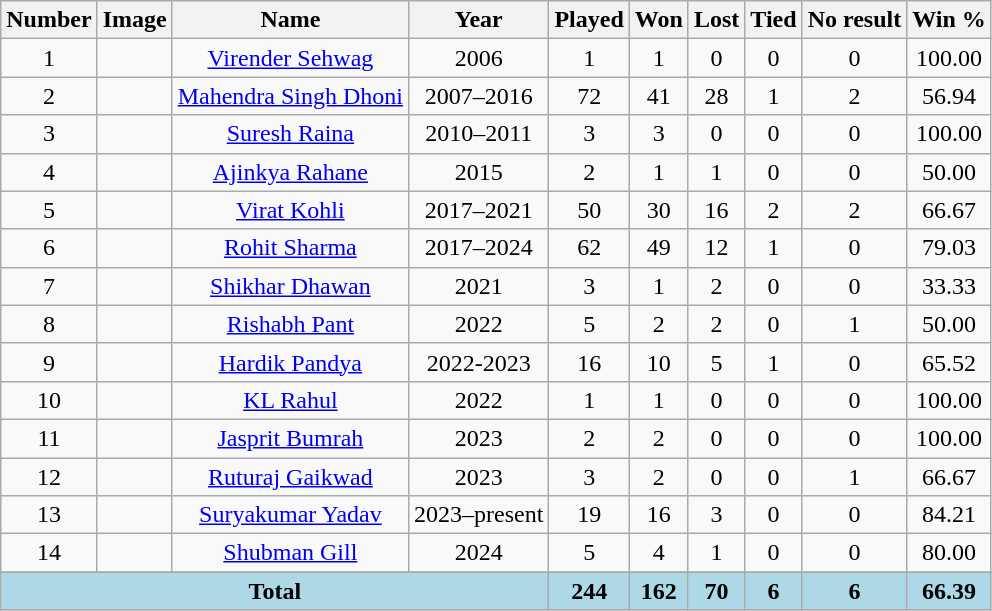<table class="sortable wikitable"style="text-align:center;"style="font-size: 90%">
<tr>
<th>Number</th>
<th>Image</th>
<th>Name</th>
<th>Year</th>
<th>Played</th>
<th>Won</th>
<th>Lost</th>
<th>Tied</th>
<th>No result</th>
<th>Win %</th>
</tr>
<tr>
<td>1</td>
<td></td>
<td><a href='#'>Virender Sehwag</a></td>
<td>2006</td>
<td>1</td>
<td>1</td>
<td>0</td>
<td>0</td>
<td>0</td>
<td>100.00</td>
</tr>
<tr>
<td>2</td>
<td></td>
<td><a href='#'>Mahendra Singh Dhoni</a></td>
<td>2007–2016</td>
<td>72</td>
<td>41</td>
<td>28</td>
<td>1</td>
<td>2</td>
<td>56.94</td>
</tr>
<tr>
<td>3</td>
<td></td>
<td><a href='#'>Suresh Raina</a></td>
<td>2010–2011</td>
<td>3</td>
<td>3</td>
<td>0</td>
<td>0</td>
<td>0</td>
<td>100.00</td>
</tr>
<tr>
<td>4</td>
<td></td>
<td><a href='#'>Ajinkya Rahane</a></td>
<td>2015</td>
<td>2</td>
<td>1</td>
<td>1</td>
<td>0</td>
<td>0</td>
<td>50.00</td>
</tr>
<tr>
<td>5</td>
<td></td>
<td><a href='#'>Virat Kohli</a></td>
<td>2017–2021</td>
<td>50</td>
<td>30</td>
<td>16</td>
<td>2</td>
<td>2</td>
<td>66.67</td>
</tr>
<tr>
<td>6</td>
<td></td>
<td><a href='#'>Rohit Sharma</a></td>
<td>2017–2024</td>
<td>62</td>
<td>49</td>
<td>12</td>
<td>1</td>
<td>0</td>
<td>79.03</td>
</tr>
<tr>
<td>7</td>
<td></td>
<td><a href='#'>Shikhar Dhawan</a></td>
<td>2021</td>
<td>3</td>
<td>1</td>
<td>2</td>
<td>0</td>
<td>0</td>
<td>33.33</td>
</tr>
<tr>
<td>8</td>
<td></td>
<td><a href='#'>Rishabh Pant</a></td>
<td>2022</td>
<td>5</td>
<td>2</td>
<td>2</td>
<td>0</td>
<td>1</td>
<td>50.00</td>
</tr>
<tr>
<td>9</td>
<td></td>
<td><a href='#'>Hardik Pandya</a></td>
<td>2022-2023</td>
<td>16</td>
<td>10</td>
<td>5</td>
<td>1</td>
<td>0</td>
<td>65.52</td>
</tr>
<tr>
<td>10</td>
<td></td>
<td><a href='#'>KL Rahul</a></td>
<td>2022</td>
<td>1</td>
<td>1</td>
<td>0</td>
<td>0</td>
<td>0</td>
<td>100.00</td>
</tr>
<tr>
<td>11</td>
<td></td>
<td><a href='#'>Jasprit Bumrah</a></td>
<td>2023</td>
<td>2</td>
<td>2</td>
<td>0</td>
<td>0</td>
<td>0</td>
<td>100.00</td>
</tr>
<tr>
<td>12</td>
<td></td>
<td><a href='#'>Ruturaj Gaikwad</a></td>
<td>2023</td>
<td>3</td>
<td>2</td>
<td>0</td>
<td>0</td>
<td>1</td>
<td>66.67</td>
</tr>
<tr>
<td>13</td>
<td></td>
<td><a href='#'>Suryakumar Yadav</a></td>
<td>2023–present</td>
<td>19</td>
<td>16</td>
<td>3</td>
<td>0</td>
<td>0</td>
<td>84.21</td>
</tr>
<tr>
<td>14</td>
<td></td>
<td><a href='#'>Shubman Gill</a></td>
<td>2024</td>
<td>5</td>
<td>4</td>
<td>1</td>
<td>0</td>
<td>0</td>
<td>80.00</td>
</tr>
<tr>
</tr>
<tr bgcolor="lightblue">
<td colspan="4"><strong>Total</strong></td>
<td><strong>244</strong></td>
<td><strong>162</strong></td>
<td><strong>70</strong></td>
<td><strong>6</strong></td>
<td><strong>6</strong></td>
<td><strong>66.39</strong></td>
</tr>
</table>
